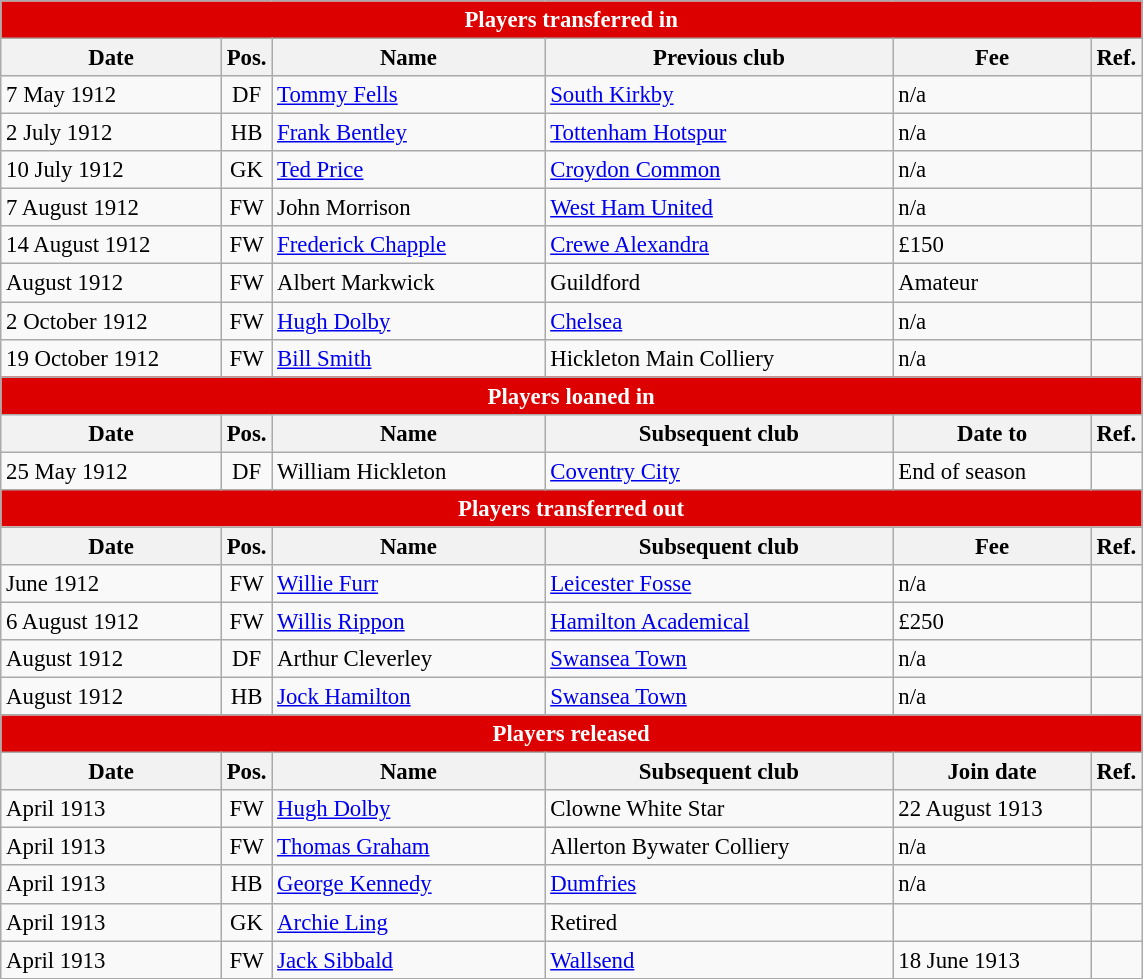<table style="font-size:95%;" class="wikitable">
<tr>
<th style="background:#d00; color:white; text-align:center;" colspan="6">Players transferred in</th>
</tr>
<tr>
<th style="width:140px;">Date</th>
<th style="width:25px;">Pos.</th>
<th style="width:175px;">Name</th>
<th style="width:225px;">Previous club</th>
<th style="width:125px;">Fee</th>
<th style="width:25px;">Ref.</th>
</tr>
<tr>
<td>7 May 1912</td>
<td style="text-align:center;">DF</td>
<td> <a href='#'>Tommy Fells</a></td>
<td> <a href='#'>South Kirkby</a></td>
<td>n/a</td>
<td></td>
</tr>
<tr>
<td>2 July 1912</td>
<td style="text-align:center;">HB</td>
<td> <a href='#'>Frank Bentley</a></td>
<td> <a href='#'>Tottenham Hotspur</a></td>
<td>n/a</td>
<td></td>
</tr>
<tr>
<td>10 July 1912</td>
<td style="text-align:center;">GK</td>
<td> <a href='#'>Ted Price</a></td>
<td> <a href='#'>Croydon Common</a></td>
<td>n/a</td>
<td></td>
</tr>
<tr>
<td>7 August 1912</td>
<td style="text-align:center;">FW</td>
<td> John Morrison</td>
<td> <a href='#'>West Ham United</a></td>
<td>n/a</td>
<td></td>
</tr>
<tr>
<td>14 August 1912</td>
<td style="text-align:center;">FW</td>
<td> <a href='#'>Frederick Chapple</a></td>
<td> <a href='#'>Crewe Alexandra</a></td>
<td>£150</td>
<td></td>
</tr>
<tr>
<td>August 1912</td>
<td style="text-align:center;">FW</td>
<td> Albert Markwick</td>
<td> Guildford</td>
<td>Amateur</td>
<td></td>
</tr>
<tr>
<td>2 October 1912</td>
<td style="text-align:center;">FW</td>
<td> <a href='#'>Hugh Dolby</a></td>
<td> <a href='#'>Chelsea</a></td>
<td>n/a</td>
<td></td>
</tr>
<tr>
<td>19 October 1912</td>
<td style="text-align:center;">FW</td>
<td> <a href='#'>Bill Smith</a></td>
<td> Hickleton Main Colliery</td>
<td>n/a</td>
<td></td>
</tr>
<tr>
<th style="background:#d00; color:white; text-align:center;" colspan="6">Players loaned in</th>
</tr>
<tr>
<th style="width:140px;">Date</th>
<th style="width:25px;">Pos.</th>
<th style="width:175px;">Name</th>
<th style="width:225px;">Subsequent club</th>
<th style="width:125px;">Date to</th>
<th style="width:25px;">Ref.</th>
</tr>
<tr>
<td>25 May 1912</td>
<td style="text-align:center;">DF</td>
<td> William Hickleton</td>
<td> <a href='#'>Coventry City</a></td>
<td>End of season</td>
<td></td>
</tr>
<tr>
<th style="background:#d00; color:white; text-align:center;" colspan="6">Players transferred out</th>
</tr>
<tr>
<th style="width:140px;">Date</th>
<th style="width:25px;">Pos.</th>
<th style="width:175px;">Name</th>
<th style="width:225px;">Subsequent club</th>
<th style="width:125px;">Fee</th>
<th style="width:25px;">Ref.</th>
</tr>
<tr>
<td>June 1912</td>
<td style="text-align:center;">FW</td>
<td> <a href='#'>Willie Furr</a></td>
<td> <a href='#'>Leicester Fosse</a></td>
<td>n/a</td>
<td></td>
</tr>
<tr>
<td>6 August 1912</td>
<td style="text-align:center;">FW</td>
<td> <a href='#'>Willis Rippon</a></td>
<td> <a href='#'>Hamilton Academical</a></td>
<td>£250</td>
<td></td>
</tr>
<tr>
<td>August 1912</td>
<td style="text-align:center;">DF</td>
<td> Arthur Cleverley</td>
<td> <a href='#'>Swansea Town</a></td>
<td>n/a</td>
<td></td>
</tr>
<tr>
<td>August 1912</td>
<td style="text-align:center;">HB</td>
<td> <a href='#'>Jock Hamilton</a></td>
<td> <a href='#'>Swansea Town</a></td>
<td>n/a</td>
<td></td>
</tr>
<tr>
<th style="background:#d00; color:white; text-align:center;" colspan="6">Players released</th>
</tr>
<tr>
<th style="width:140px;">Date</th>
<th style="width:25px;">Pos.</th>
<th style="width:175px;">Name</th>
<th style="width:225px;">Subsequent club</th>
<th style="width:125px;">Join date</th>
<th style="width:25px;">Ref.</th>
</tr>
<tr>
<td>April 1913</td>
<td style="text-align:center;">FW</td>
<td> <a href='#'>Hugh Dolby</a></td>
<td> Clowne White Star</td>
<td>22 August 1913</td>
<td></td>
</tr>
<tr>
<td>April 1913</td>
<td style="text-align:center;">FW</td>
<td> <a href='#'>Thomas Graham</a></td>
<td> Allerton Bywater Colliery</td>
<td>n/a</td>
<td></td>
</tr>
<tr>
<td>April 1913</td>
<td style="text-align:center;">HB</td>
<td> <a href='#'>George Kennedy</a></td>
<td> <a href='#'>Dumfries</a></td>
<td>n/a</td>
<td></td>
</tr>
<tr>
<td>April 1913</td>
<td style="text-align:center;">GK</td>
<td> <a href='#'>Archie Ling</a></td>
<td>Retired</td>
<td></td>
<td></td>
</tr>
<tr>
<td>April 1913</td>
<td style="text-align:center;">FW</td>
<td> <a href='#'>Jack Sibbald</a></td>
<td> <a href='#'>Wallsend</a></td>
<td>18 June 1913</td>
<td></td>
</tr>
</table>
